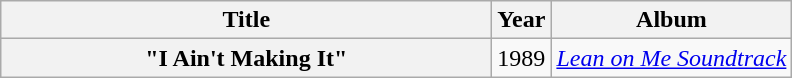<table class="wikitable plainrowheaders" style="text-align:center;">
<tr>
<th scope="col" style="width:20em;">Title</th>
<th scope="col">Year</th>
<th scope="col">Album</th>
</tr>
<tr>
<th scope="row">"I Ain't Making It"</th>
<td>1989</td>
<td><a href='#'><em>Lean on Me Soundtrack</em></a></td>
</tr>
</table>
